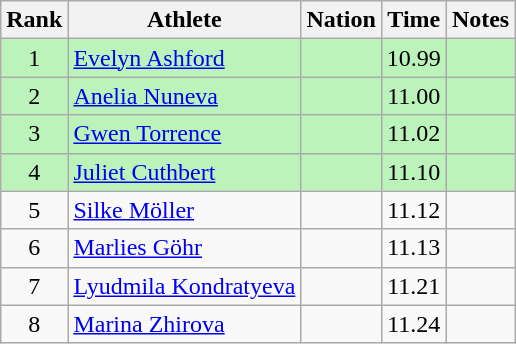<table class="wikitable sortable" style="text-align:center">
<tr>
<th>Rank</th>
<th>Athlete</th>
<th>Nation</th>
<th>Time</th>
<th>Notes</th>
</tr>
<tr style="background:#bbf3bb;">
<td>1</td>
<td align=left><a href='#'>Evelyn Ashford</a></td>
<td align=left></td>
<td>10.99</td>
<td></td>
</tr>
<tr style="background:#bbf3bb;">
<td>2</td>
<td align=left><a href='#'>Anelia Nuneva</a></td>
<td align=left></td>
<td>11.00</td>
<td></td>
</tr>
<tr style="background:#bbf3bb;">
<td>3</td>
<td align=left><a href='#'>Gwen Torrence</a></td>
<td align=left></td>
<td>11.02</td>
<td></td>
</tr>
<tr style="background:#bbf3bb;">
<td>4</td>
<td align=left><a href='#'>Juliet Cuthbert</a></td>
<td align=left></td>
<td>11.10</td>
<td></td>
</tr>
<tr>
<td>5</td>
<td align=left><a href='#'>Silke Möller</a></td>
<td align=left></td>
<td>11.12</td>
<td></td>
</tr>
<tr>
<td>6</td>
<td align=left><a href='#'>Marlies Göhr</a></td>
<td align=left></td>
<td>11.13</td>
<td></td>
</tr>
<tr>
<td>7</td>
<td align=left><a href='#'>Lyudmila Kondratyeva</a></td>
<td align=left></td>
<td>11.21</td>
<td></td>
</tr>
<tr>
<td>8</td>
<td align=left><a href='#'>Marina Zhirova</a></td>
<td align=left></td>
<td>11.24</td>
<td></td>
</tr>
</table>
